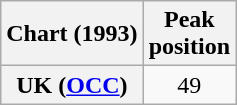<table class="wikitable plainrowheaders" style="text-align:center">
<tr>
<th>Chart (1993)</th>
<th>Peak<br>position</th>
</tr>
<tr>
<th scope="row">UK (<a href='#'>OCC</a>)</th>
<td style="text-align:center;">49</td>
</tr>
</table>
